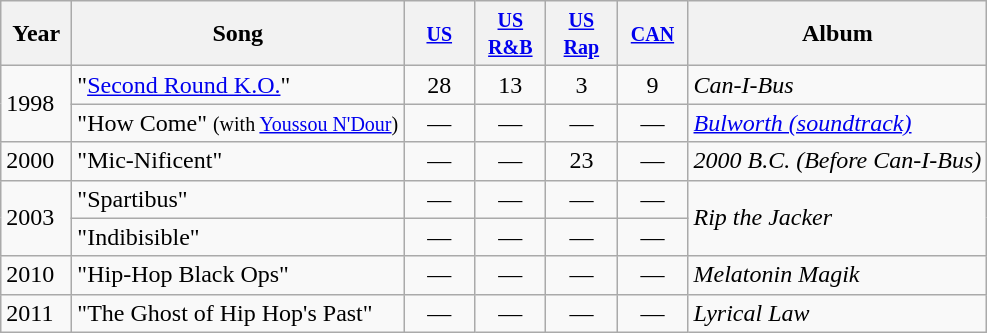<table class="wikitable">
<tr>
<th align="center" width="40">Year</th>
<th align="left">Song</th>
<th align="center" width="40"><small><a href='#'>US</a></small></th>
<th align="center" width="40"><small><a href='#'>US R&B</a></small></th>
<th align="center" width="40"><small><a href='#'>US Rap</a></small></th>
<th align="center" width="40"><small><a href='#'>CAN</a></small></th>
<th align="left">Album</th>
</tr>
<tr>
<td rowspan="2">1998</td>
<td align="left">"<a href='#'>Second Round K.O.</a>"</td>
<td align="center">28</td>
<td align="center">13</td>
<td align="center">3</td>
<td align="center">9</td>
<td><em>Can-I-Bus</em></td>
</tr>
<tr>
<td align="left">"How Come" <small>(with <a href='#'>Youssou N'Dour</a>)</small></td>
<td align="center">—</td>
<td align="center">—</td>
<td align="center">—</td>
<td align="center">—</td>
<td><em><a href='#'>Bulworth (soundtrack)</a></em></td>
</tr>
<tr>
<td>2000</td>
<td align="left">"Mic-Nificent"</td>
<td align="center">—</td>
<td align="center">—</td>
<td align="center">23</td>
<td align="center">—</td>
<td><em>2000 B.C. (Before Can-I-Bus)</em></td>
</tr>
<tr>
<td rowspan="2">2003</td>
<td align="left">"Spartibus"</td>
<td align="center">—</td>
<td align="center">—</td>
<td align="center">—</td>
<td align="center">—</td>
<td rowspan="2"><em>Rip the Jacker</em></td>
</tr>
<tr>
<td align="left">"Indibisible"</td>
<td align="center">—</td>
<td align="center">—</td>
<td align="center">—</td>
<td align="center">—</td>
</tr>
<tr>
<td>2010</td>
<td align="left">"Hip-Hop Black Ops"</td>
<td align="center">—</td>
<td align="center">—</td>
<td align="center">—</td>
<td align="center">—</td>
<td><em>Melatonin Magik</em></td>
</tr>
<tr>
<td>2011</td>
<td align="left">"The Ghost of Hip Hop's Past"</td>
<td align="center">—</td>
<td align="center">—</td>
<td align="center">—</td>
<td align="center">—</td>
<td><em>Lyrical Law</em></td>
</tr>
</table>
